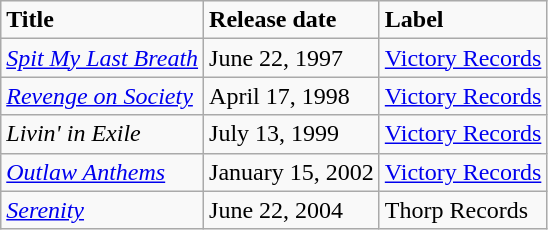<table class="wikitable">
<tr>
<td><strong>Title</strong></td>
<td><strong>Release date</strong></td>
<td><strong>Label</strong></td>
</tr>
<tr>
<td><em><a href='#'>Spit My Last Breath</a></em></td>
<td>June 22, 1997</td>
<td><a href='#'>Victory Records</a></td>
</tr>
<tr>
<td><em><a href='#'>Revenge on Society</a></em></td>
<td>April 17, 1998</td>
<td><a href='#'>Victory Records</a></td>
</tr>
<tr>
<td><em>Livin' in Exile</em></td>
<td>July 13, 1999</td>
<td><a href='#'>Victory Records</a></td>
</tr>
<tr>
<td><em><a href='#'>Outlaw Anthems</a></em></td>
<td>January 15, 2002</td>
<td><a href='#'>Victory Records</a></td>
</tr>
<tr>
<td><em><a href='#'>Serenity</a></em></td>
<td>June 22, 2004</td>
<td>Thorp Records</td>
</tr>
</table>
